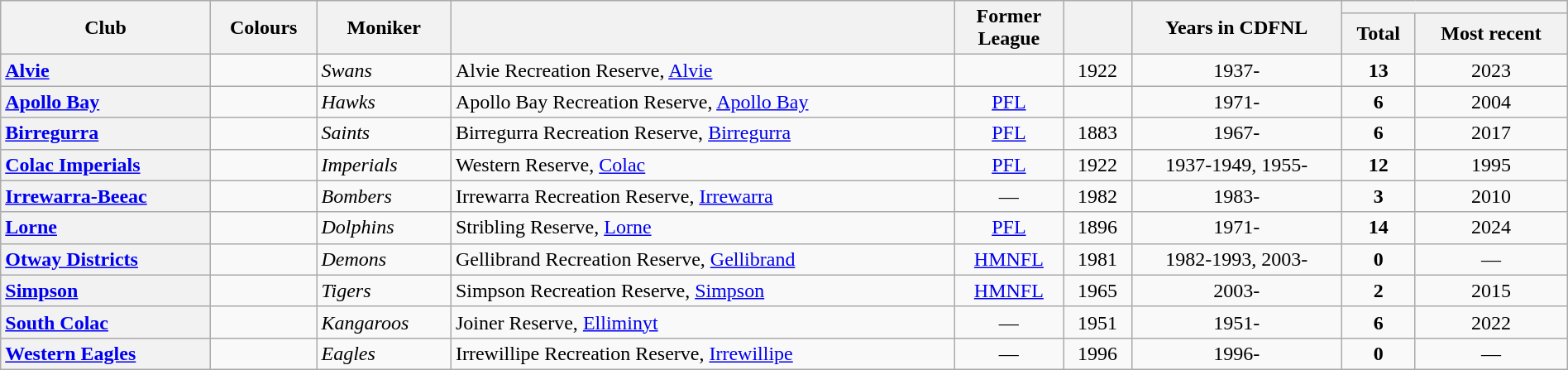<table class="wikitable sortable" style="text-align:center; width:100%">
<tr>
<th rowspan="2">Club</th>
<th rowspan="2" class="unsortable">Colours</th>
<th rowspan="2">Moniker</th>
<th rowspan="2"></th>
<th rowspan="2" class="unsortable">Former<br>League</th>
<th rowspan="2"></th>
<th rowspan="2">Years in CDFNL</th>
<th colspan="2"></th>
</tr>
<tr>
<th data-sort-type="number">Total</th>
<th>Most recent</th>
</tr>
<tr>
<th style="text-align:left"><a href='#'>Alvie</a></th>
<td></td>
<td align="left"><em>Swans</em></td>
<td align="left">Alvie Recreation Reserve, <a href='#'>Alvie</a></td>
<td></td>
<td>1922</td>
<td>1937-</td>
<td><strong>13</strong></td>
<td>2023</td>
</tr>
<tr>
<th style="text-align:left"><a href='#'>Apollo Bay</a></th>
<td></td>
<td align="left"><em>Hawks</em></td>
<td align="left">Apollo Bay Recreation Reserve, <a href='#'>Apollo Bay</a></td>
<td><a href='#'>PFL</a></td>
<td></td>
<td>1971-</td>
<td><strong>6</strong></td>
<td>2004</td>
</tr>
<tr>
<th style="text-align:left"><a href='#'>Birregurra</a></th>
<td></td>
<td align="left"><em>Saints</em></td>
<td align="left">Birregurra Recreation Reserve, <a href='#'>Birregurra</a></td>
<td><a href='#'>PFL</a></td>
<td>1883</td>
<td>1967-</td>
<td><strong>6</strong></td>
<td>2017</td>
</tr>
<tr>
<th style="text-align:left"><a href='#'>Colac Imperials</a></th>
<td></td>
<td align="left"><em>Imperials</em></td>
<td align="left">Western Reserve, <a href='#'>Colac</a></td>
<td><a href='#'>PFL</a></td>
<td>1922</td>
<td>1937-1949, 1955-</td>
<td><strong>12</strong></td>
<td>1995</td>
</tr>
<tr>
<th style="text-align:left"><a href='#'>Irrewarra-Beeac</a></th>
<td></td>
<td align="left"><em>Bombers</em></td>
<td align="left">Irrewarra Recreation Reserve, <a href='#'>Irrewarra</a></td>
<td>—</td>
<td>1982</td>
<td>1983-</td>
<td><strong>3</strong></td>
<td>2010</td>
</tr>
<tr>
<th style="text-align:left"><a href='#'>Lorne</a></th>
<td></td>
<td align="left"><em>Dolphins</em></td>
<td align="left">Stribling Reserve, <a href='#'>Lorne</a></td>
<td><a href='#'>PFL</a></td>
<td>1896</td>
<td>1971-</td>
<td><strong>14</strong></td>
<td>2024</td>
</tr>
<tr>
<th style="text-align:left"><a href='#'>Otway Districts</a></th>
<td></td>
<td align="left"><em>Demons</em></td>
<td align="left">Gellibrand Recreation Reserve, <a href='#'>Gellibrand</a></td>
<td><a href='#'>HMNFL</a></td>
<td>1981</td>
<td>1982-1993, 2003-</td>
<td><strong>0</strong></td>
<td>—</td>
</tr>
<tr>
<th style="text-align:left"><a href='#'>Simpson</a></th>
<td></td>
<td align="left"><em>Tigers</em></td>
<td align="left">Simpson Recreation Reserve, <a href='#'>Simpson</a></td>
<td><a href='#'>HMNFL</a></td>
<td>1965</td>
<td>2003-</td>
<td><strong>2</strong></td>
<td>2015</td>
</tr>
<tr>
<th style="text-align:left"><a href='#'>South Colac</a></th>
<td></td>
<td align="left"><em>Kangaroos</em></td>
<td align="left">Joiner Reserve, <a href='#'>Elliminyt</a></td>
<td>—</td>
<td>1951</td>
<td>1951-</td>
<td><strong>6</strong></td>
<td>2022</td>
</tr>
<tr>
<th style="text-align:left"><a href='#'>Western Eagles</a></th>
<td></td>
<td align="left"><em>Eagles</em></td>
<td align="left">Irrewillipe Recreation Reserve, <a href='#'>Irrewillipe</a></td>
<td>—</td>
<td>1996</td>
<td>1996-</td>
<td><strong>0</strong></td>
<td>—</td>
</tr>
</table>
